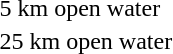<table>
<tr>
<td>5 km open water</td>
<td></td>
<td></td>
<td></td>
</tr>
<tr>
<td>25 km open water</td>
<td></td>
<td></td>
<td></td>
</tr>
</table>
